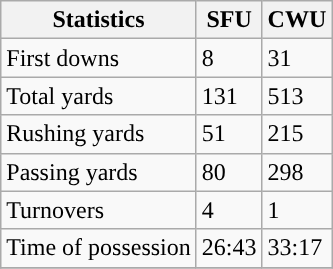<table class="wikitable" style="float: left;">
<tr>
<th>Statistics</th>
<th>SFU</th>
<th>CWU</th>
</tr>
<tr>
<td>First downs</td>
<td>8</td>
<td>31</td>
</tr>
<tr>
<td>Total yards</td>
<td>131</td>
<td>513</td>
</tr>
<tr>
<td>Rushing yards</td>
<td>51</td>
<td>215</td>
</tr>
<tr>
<td>Passing yards</td>
<td>80</td>
<td>298</td>
</tr>
<tr>
<td>Turnovers</td>
<td>4</td>
<td>1</td>
</tr>
<tr>
<td>Time of possession</td>
<td>26:43</td>
<td>33:17</td>
</tr>
<tr>
</tr>
</table>
